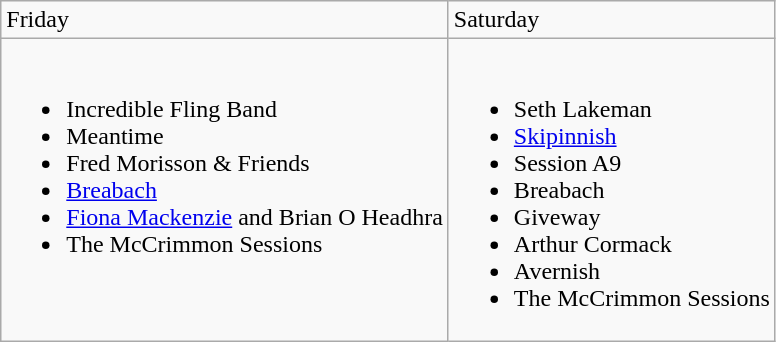<table class=wikitable>
<tr>
<td>Friday</td>
<td>Saturday</td>
</tr>
<tr valign=top>
<td><br><ul><li>Incredible Fling Band</li><li>Meantime</li><li>Fred Morisson & Friends</li><li><a href='#'>Breabach</a></li><li><a href='#'>Fiona Mackenzie</a> and Brian O Headhra</li><li>The McCrimmon Sessions</li></ul></td>
<td><br><ul><li>Seth Lakeman</li><li><a href='#'>Skipinnish</a></li><li>Session A9</li><li>Breabach</li><li>Giveway</li><li>Arthur Cormack</li><li>Avernish</li><li>The McCrimmon Sessions</li></ul></td>
</tr>
</table>
